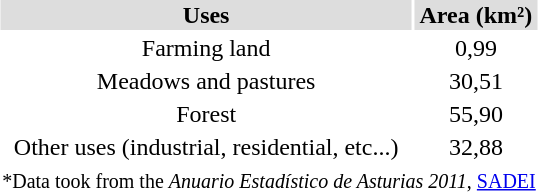<table style="margin:1em auto;">
<tr>
</tr>
<tr style="text-align:center; background:#ddd;">
<th><strong>Uses</strong></th>
<th><strong>Area (km²)</strong></th>
</tr>
<tr style="text-align:center;">
<td>Farming land</td>
<td>0,99</td>
</tr>
<tr style="text-align:center;">
<td>Meadows and pastures</td>
<td>30,51</td>
</tr>
<tr style="text-align:center;">
<td>Forest</td>
<td>55,90</td>
</tr>
<tr style="text-align:center;">
<td>Other uses (industrial, residential, etc...)</td>
<td>32,88</td>
</tr>
<tr>
<td colspan="6"><small>*Data took from the <em>Anuario Estadístico de Asturias 2011</em>, <a href='#'>SADEI</a></small></td>
</tr>
</table>
